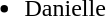<table style="width:100%">
<tr>
<td><br><ul><li>Danielle</li></ul></td>
</tr>
</table>
